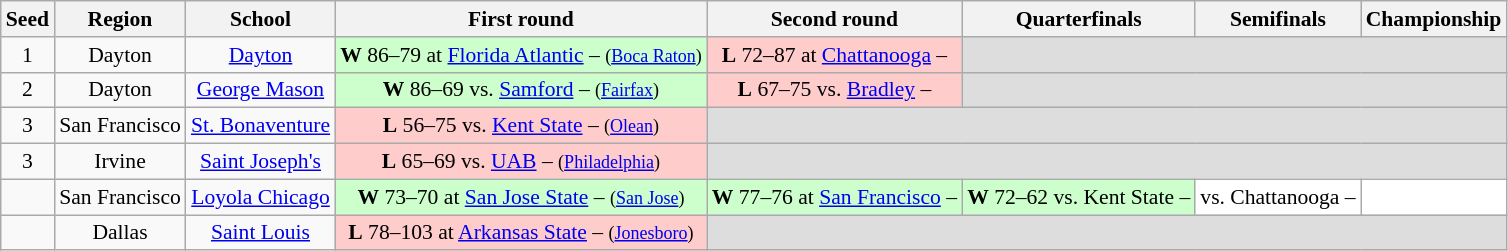<table class="sortable wikitable" style="white-space:nowrap; text-align:center; font-size:90%;">
<tr>
<th>Seed</th>
<th>Region</th>
<th>School</th>
<th>First round</th>
<th>Second round</th>
<th>Quarterfinals</th>
<th>Semifinals</th>
<th>Championship</th>
</tr>
<tr>
<td>1</td>
<td>Dayton</td>
<td><a href='#'>Dayton</a></td>
<td style="background:#cfc;"><strong>W</strong> 86–79 at <a href='#'>Florida Atlantic</a> – <small>(<a href='#'>Boca Raton</a>)</small></td>
<td style="background:#fcc;"><strong>L</strong> 72–87 at <a href='#'>Chattanooga</a> – </td>
<td style="background:#ddd;" colspan=3></td>
</tr>
<tr>
<td>2</td>
<td>Dayton</td>
<td><a href='#'>George Mason</a></td>
<td style="background:#cfc;"><strong>W</strong> 86–69 vs. <a href='#'>Samford</a> – <small>(<a href='#'>Fairfax</a>)</small></td>
<td style="background:#fcc;"><strong>L</strong> 67–75 vs.  <a href='#'>Bradley</a> – </td>
<td style="background:#ddd;" colspan=3></td>
</tr>
<tr>
<td>3</td>
<td>San Francisco</td>
<td><a href='#'>St. Bonaventure</a></td>
<td style="background:#fcc;"><strong>L</strong> 56–75 vs. <a href='#'>Kent State</a>  – <small>(<a href='#'>Olean</a>)</small></td>
<td style="background:#ddd;" colspan=4></td>
</tr>
<tr>
<td>3</td>
<td>Irvine</td>
<td><a href='#'>Saint Joseph's</a></td>
<td style="background:#fcc;"><strong>L</strong> 65–69 vs. <a href='#'>UAB</a> – <small>(<a href='#'>Philadelphia</a>)</small></td>
<td style="background:#ddd;" colspan=4></td>
</tr>
<tr>
<td></td>
<td>San Francisco</td>
<td><a href='#'>Loyola Chicago</a></td>
<td style="background:#cfc;"><strong>W</strong> 73–70 at  <a href='#'>San Jose State</a> – <small>(<a href='#'>San Jose</a>)</small></td>
<td style="background:#cfc;"><strong>W</strong> 77–76 at  <a href='#'>San Francisco</a> – </td>
<td style="background:#cfc;"><strong>W</strong> 72–62 vs. Kent State – </td>
<td style="background:#FFF;">vs. Chattanooga – </td>
<td style="background:#FFF;"></td>
</tr>
<tr>
<td></td>
<td>Dallas</td>
<td><a href='#'>Saint Louis</a></td>
<td style="background:#fcc;"><strong>L</strong> 78–103 at  <a href='#'>Arkansas State</a> – <small>(<a href='#'>Jonesboro</a>)</small></td>
<td style="background:#ddd;" colspan=4></td>
</tr>
</table>
